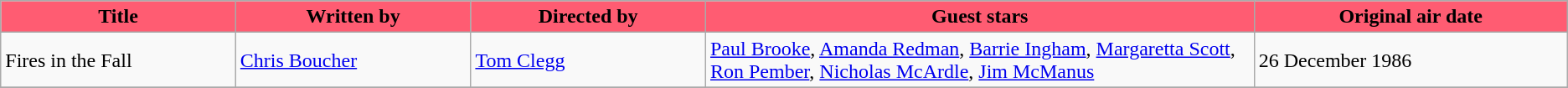<table class="wikitable">
<tr>
<th style="width:15%; background:#FF5C72;">Title</th>
<th style="width:15%; background:#FF5C72;">Written by</th>
<th style="width:15%; background:#FF5C72;">Directed by</th>
<th style="width:35%; background:#FF5C72;">Guest stars</th>
<th style="width:35%; background:#FF5C72;">Original air date</th>
</tr>
<tr id="Fires in the Fall">
<td>Fires in the Fall</td>
<td><a href='#'>Chris Boucher</a></td>
<td><a href='#'>Tom Clegg</a></td>
<td><a href='#'>Paul Brooke</a>, <a href='#'>Amanda Redman</a>, <a href='#'>Barrie Ingham</a>, <a href='#'>Margaretta Scott</a>, <a href='#'>Ron Pember</a>, <a href='#'>Nicholas McArdle</a>, <a href='#'>Jim McManus</a></td>
<td>26 December 1986</td>
</tr>
<tr>
</tr>
</table>
